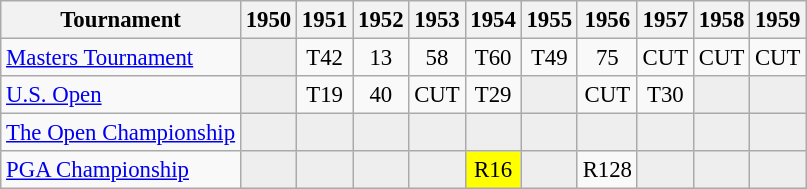<table class="wikitable" style="font-size:95%;text-align:center;">
<tr>
<th>Tournament</th>
<th>1950</th>
<th>1951</th>
<th>1952</th>
<th>1953</th>
<th>1954</th>
<th>1955</th>
<th>1956</th>
<th>1957</th>
<th>1958</th>
<th>1959</th>
</tr>
<tr>
<td align=left><a href='#'>Masters Tournament</a></td>
<td style="background:#eeeeee;"></td>
<td>T42</td>
<td>13</td>
<td>58</td>
<td>T60</td>
<td>T49</td>
<td>75</td>
<td>CUT</td>
<td>CUT</td>
<td>CUT</td>
</tr>
<tr>
<td align=left><a href='#'>U.S. Open</a></td>
<td style="background:#eeeeee;"></td>
<td>T19</td>
<td>40</td>
<td>CUT</td>
<td>T29</td>
<td style="background:#eeeeee;"></td>
<td>CUT</td>
<td>T30</td>
<td style="background:#eeeeee;"></td>
<td style="background:#eeeeee;"></td>
</tr>
<tr>
<td align=left><a href='#'>The Open Championship</a></td>
<td style="background:#eeeeee;"></td>
<td style="background:#eeeeee;"></td>
<td style="background:#eeeeee;"></td>
<td style="background:#eeeeee;"></td>
<td style="background:#eeeeee;"></td>
<td style="background:#eeeeee;"></td>
<td style="background:#eeeeee;"></td>
<td style="background:#eeeeee;"></td>
<td style="background:#eeeeee;"></td>
<td style="background:#eeeeee;"></td>
</tr>
<tr>
<td align=left><a href='#'>PGA Championship</a></td>
<td style="background:#eeeeee;"></td>
<td style="background:#eeeeee;"></td>
<td style="background:#eeeeee;"></td>
<td style="background:#eeeeee;"></td>
<td style="background:yellow;">R16</td>
<td style="background:#eeeeee;"></td>
<td>R128</td>
<td style="background:#eeeeee;"></td>
<td style="background:#eeeeee;"></td>
<td style="background:#eeeeee;"></td>
</tr>
</table>
